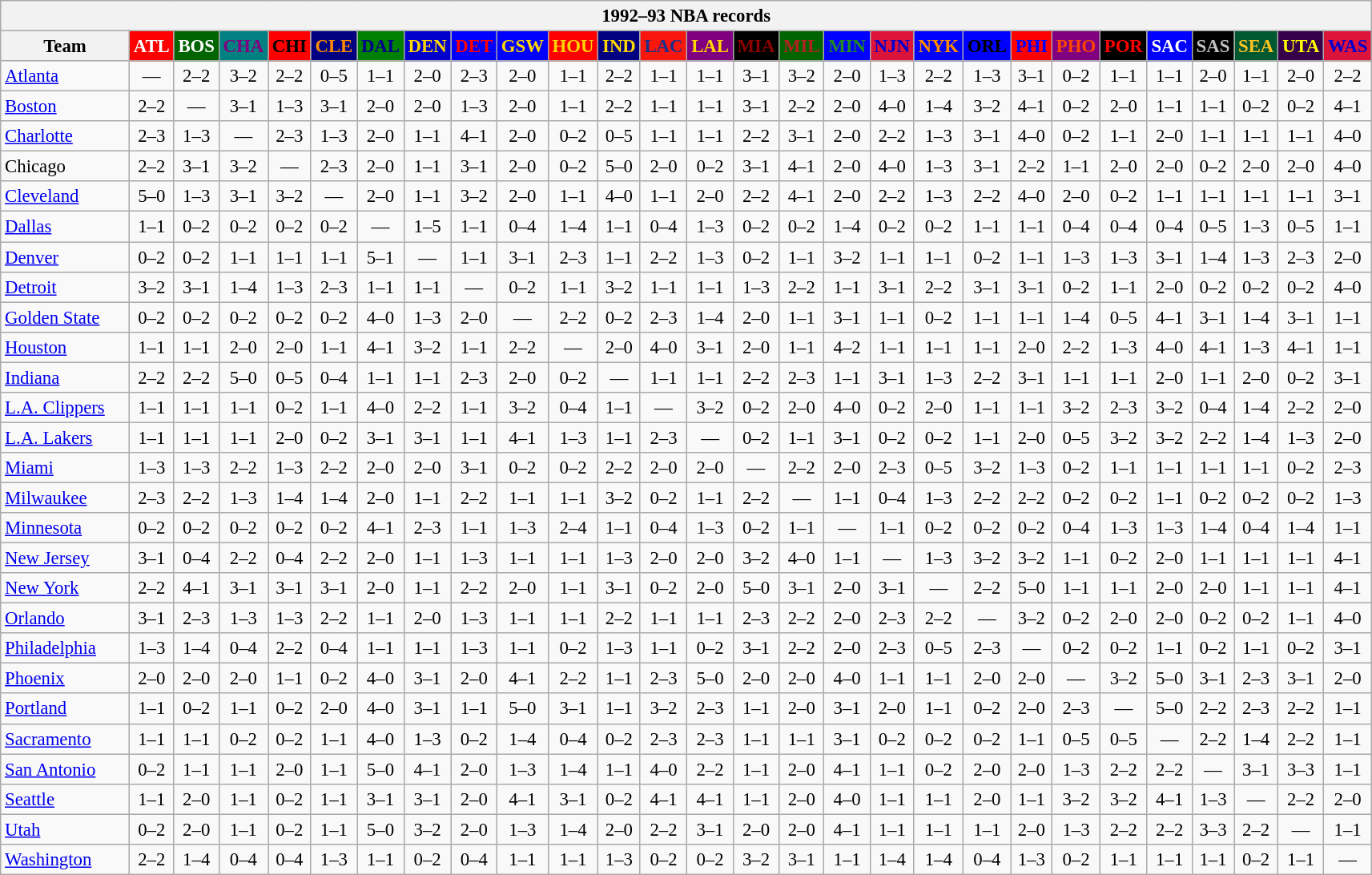<table class="wikitable" style="font-size:95%; text-align:center;">
<tr>
<th colspan=28>1992–93 NBA records</th>
</tr>
<tr>
<th width=100>Team</th>
<th style="background:#FF0000;color:#FFFFFF;width=35">ATL</th>
<th style="background:#006400;color:#FFFFFF;width=35">BOS</th>
<th style="background:#008080;color:#800080;width=35">CHA</th>
<th style="background:#FF0000;color:#000000;width=35">CHI</th>
<th style="background:#000080;color:#FF8C00;width=35">CLE</th>
<th style="background:#008000;color:#00008B;width=35">DAL</th>
<th style="background:#0000CD;color:#FFD700;width=35">DEN</th>
<th style="background:#0000FF;color:#FF0000;width=35">DET</th>
<th style="background:#0000FF;color:#FFD700;width=35">GSW</th>
<th style="background:#FF0000;color:#FFD700;width=35">HOU</th>
<th style="background:#000080;color:#FFD700;width=35">IND</th>
<th style="background:#F9160D;color:#1A2E8B;width=35">LAC</th>
<th style="background:#800080;color:#FFD700;width=35">LAL</th>
<th style="background:#000000;color:#8B0000;width=35">MIA</th>
<th style="background:#006400;color:#B22222;width=35">MIL</th>
<th style="background:#0000FF;color:#228B22;width=35">MIN</th>
<th style="background:#DC143C;color:#0000CD;width=35">NJN</th>
<th style="background:#0000FF;color:#FF8C00;width=35">NYK</th>
<th style="background:#0000FF;color:#000000;width=35">ORL</th>
<th style="background:#FF0000;color:#0000FF;width=35">PHI</th>
<th style="background:#800080;color:#FF4500;width=35">PHO</th>
<th style="background:#000000;color:#FF0000;width=35">POR</th>
<th style="background:#0000FF;color:#FFFFFF;width=35">SAC</th>
<th style="background:#000000;color:#C0C0C0;width=35">SAS</th>
<th style="background:#005831;color:#FFC322;width=35">SEA</th>
<th style="background:#36004A;color:#FFFF00;width=35">UTA</th>
<th style="background:#DC143C;color:#0000CD;width=35">WAS</th>
</tr>
<tr>
<td style="text-align:left;"><a href='#'>Atlanta</a></td>
<td>—</td>
<td>2–2</td>
<td>3–2</td>
<td>2–2</td>
<td>0–5</td>
<td>1–1</td>
<td>2–0</td>
<td>2–3</td>
<td>2–0</td>
<td>1–1</td>
<td>2–2</td>
<td>1–1</td>
<td>1–1</td>
<td>3–1</td>
<td>3–2</td>
<td>2–0</td>
<td>1–3</td>
<td>2–2</td>
<td>1–3</td>
<td>3–1</td>
<td>0–2</td>
<td>1–1</td>
<td>1–1</td>
<td>2–0</td>
<td>1–1</td>
<td>2–0</td>
<td>2–2</td>
</tr>
<tr>
<td style="text-align:left;"><a href='#'>Boston</a></td>
<td>2–2</td>
<td>—</td>
<td>3–1</td>
<td>1–3</td>
<td>3–1</td>
<td>2–0</td>
<td>2–0</td>
<td>1–3</td>
<td>2–0</td>
<td>1–1</td>
<td>2–2</td>
<td>1–1</td>
<td>1–1</td>
<td>3–1</td>
<td>2–2</td>
<td>2–0</td>
<td>4–0</td>
<td>1–4</td>
<td>3–2</td>
<td>4–1</td>
<td>0–2</td>
<td>2–0</td>
<td>1–1</td>
<td>1–1</td>
<td>0–2</td>
<td>0–2</td>
<td>4–1</td>
</tr>
<tr>
<td style="text-align:left;"><a href='#'>Charlotte</a></td>
<td>2–3</td>
<td>1–3</td>
<td>—</td>
<td>2–3</td>
<td>1–3</td>
<td>2–0</td>
<td>1–1</td>
<td>4–1</td>
<td>2–0</td>
<td>0–2</td>
<td>0–5</td>
<td>1–1</td>
<td>1–1</td>
<td>2–2</td>
<td>3–1</td>
<td>2–0</td>
<td>2–2</td>
<td>1–3</td>
<td>3–1</td>
<td>4–0</td>
<td>0–2</td>
<td>1–1</td>
<td>2–0</td>
<td>1–1</td>
<td>1–1</td>
<td>1–1</td>
<td>4–0</td>
</tr>
<tr>
<td style="text-align:left;">Chicago</td>
<td>2–2</td>
<td>3–1</td>
<td>3–2</td>
<td>—</td>
<td>2–3</td>
<td>2–0</td>
<td>1–1</td>
<td>3–1</td>
<td>2–0</td>
<td>0–2</td>
<td>5–0</td>
<td>2–0</td>
<td>0–2</td>
<td>3–1</td>
<td>4–1</td>
<td>2–0</td>
<td>4–0</td>
<td>1–3</td>
<td>3–1</td>
<td>2–2</td>
<td>1–1</td>
<td>2–0</td>
<td>2–0</td>
<td>0–2</td>
<td>2–0</td>
<td>2–0</td>
<td>4–0</td>
</tr>
<tr>
<td style="text-align:left;"><a href='#'>Cleveland</a></td>
<td>5–0</td>
<td>1–3</td>
<td>3–1</td>
<td>3–2</td>
<td>—</td>
<td>2–0</td>
<td>1–1</td>
<td>3–2</td>
<td>2–0</td>
<td>1–1</td>
<td>4–0</td>
<td>1–1</td>
<td>2–0</td>
<td>2–2</td>
<td>4–1</td>
<td>2–0</td>
<td>2–2</td>
<td>1–3</td>
<td>2–2</td>
<td>4–0</td>
<td>2–0</td>
<td>0–2</td>
<td>1–1</td>
<td>1–1</td>
<td>1–1</td>
<td>1–1</td>
<td>3–1</td>
</tr>
<tr>
<td style="text-align:left;"><a href='#'>Dallas</a></td>
<td>1–1</td>
<td>0–2</td>
<td>0–2</td>
<td>0–2</td>
<td>0–2</td>
<td>—</td>
<td>1–5</td>
<td>1–1</td>
<td>0–4</td>
<td>1–4</td>
<td>1–1</td>
<td>0–4</td>
<td>1–3</td>
<td>0–2</td>
<td>0–2</td>
<td>1–4</td>
<td>0–2</td>
<td>0–2</td>
<td>1–1</td>
<td>1–1</td>
<td>0–4</td>
<td>0–4</td>
<td>0–4</td>
<td>0–5</td>
<td>1–3</td>
<td>0–5</td>
<td>1–1</td>
</tr>
<tr>
<td style="text-align:left;"><a href='#'>Denver</a></td>
<td>0–2</td>
<td>0–2</td>
<td>1–1</td>
<td>1–1</td>
<td>1–1</td>
<td>5–1</td>
<td>—</td>
<td>1–1</td>
<td>3–1</td>
<td>2–3</td>
<td>1–1</td>
<td>2–2</td>
<td>1–3</td>
<td>0–2</td>
<td>1–1</td>
<td>3–2</td>
<td>1–1</td>
<td>1–1</td>
<td>0–2</td>
<td>1–1</td>
<td>1–3</td>
<td>1–3</td>
<td>3–1</td>
<td>1–4</td>
<td>1–3</td>
<td>2–3</td>
<td>2–0</td>
</tr>
<tr>
<td style="text-align:left;"><a href='#'>Detroit</a></td>
<td>3–2</td>
<td>3–1</td>
<td>1–4</td>
<td>1–3</td>
<td>2–3</td>
<td>1–1</td>
<td>1–1</td>
<td>—</td>
<td>0–2</td>
<td>1–1</td>
<td>3–2</td>
<td>1–1</td>
<td>1–1</td>
<td>1–3</td>
<td>2–2</td>
<td>1–1</td>
<td>3–1</td>
<td>2–2</td>
<td>3–1</td>
<td>3–1</td>
<td>0–2</td>
<td>1–1</td>
<td>2–0</td>
<td>0–2</td>
<td>0–2</td>
<td>0–2</td>
<td>4–0</td>
</tr>
<tr>
<td style="text-align:left;"><a href='#'>Golden State</a></td>
<td>0–2</td>
<td>0–2</td>
<td>0–2</td>
<td>0–2</td>
<td>0–2</td>
<td>4–0</td>
<td>1–3</td>
<td>2–0</td>
<td>—</td>
<td>2–2</td>
<td>0–2</td>
<td>2–3</td>
<td>1–4</td>
<td>2–0</td>
<td>1–1</td>
<td>3–1</td>
<td>1–1</td>
<td>0–2</td>
<td>1–1</td>
<td>1–1</td>
<td>1–4</td>
<td>0–5</td>
<td>4–1</td>
<td>3–1</td>
<td>1–4</td>
<td>3–1</td>
<td>1–1</td>
</tr>
<tr>
<td style="text-align:left;"><a href='#'>Houston</a></td>
<td>1–1</td>
<td>1–1</td>
<td>2–0</td>
<td>2–0</td>
<td>1–1</td>
<td>4–1</td>
<td>3–2</td>
<td>1–1</td>
<td>2–2</td>
<td>—</td>
<td>2–0</td>
<td>4–0</td>
<td>3–1</td>
<td>2–0</td>
<td>1–1</td>
<td>4–2</td>
<td>1–1</td>
<td>1–1</td>
<td>1–1</td>
<td>2–0</td>
<td>2–2</td>
<td>1–3</td>
<td>4–0</td>
<td>4–1</td>
<td>1–3</td>
<td>4–1</td>
<td>1–1</td>
</tr>
<tr>
<td style="text-align:left;"><a href='#'>Indiana</a></td>
<td>2–2</td>
<td>2–2</td>
<td>5–0</td>
<td>0–5</td>
<td>0–4</td>
<td>1–1</td>
<td>1–1</td>
<td>2–3</td>
<td>2–0</td>
<td>0–2</td>
<td>—</td>
<td>1–1</td>
<td>1–1</td>
<td>2–2</td>
<td>2–3</td>
<td>1–1</td>
<td>3–1</td>
<td>1–3</td>
<td>2–2</td>
<td>3–1</td>
<td>1–1</td>
<td>1–1</td>
<td>2–0</td>
<td>1–1</td>
<td>2–0</td>
<td>0–2</td>
<td>3–1</td>
</tr>
<tr>
<td style="text-align:left;"><a href='#'>L.A. Clippers</a></td>
<td>1–1</td>
<td>1–1</td>
<td>1–1</td>
<td>0–2</td>
<td>1–1</td>
<td>4–0</td>
<td>2–2</td>
<td>1–1</td>
<td>3–2</td>
<td>0–4</td>
<td>1–1</td>
<td>—</td>
<td>3–2</td>
<td>0–2</td>
<td>2–0</td>
<td>4–0</td>
<td>0–2</td>
<td>2–0</td>
<td>1–1</td>
<td>1–1</td>
<td>3–2</td>
<td>2–3</td>
<td>3–2</td>
<td>0–4</td>
<td>1–4</td>
<td>2–2</td>
<td>2–0</td>
</tr>
<tr>
<td style="text-align:left;"><a href='#'>L.A. Lakers</a></td>
<td>1–1</td>
<td>1–1</td>
<td>1–1</td>
<td>2–0</td>
<td>0–2</td>
<td>3–1</td>
<td>3–1</td>
<td>1–1</td>
<td>4–1</td>
<td>1–3</td>
<td>1–1</td>
<td>2–3</td>
<td>—</td>
<td>0–2</td>
<td>1–1</td>
<td>3–1</td>
<td>0–2</td>
<td>0–2</td>
<td>1–1</td>
<td>2–0</td>
<td>0–5</td>
<td>3–2</td>
<td>3–2</td>
<td>2–2</td>
<td>1–4</td>
<td>1–3</td>
<td>2–0</td>
</tr>
<tr>
<td style="text-align:left;"><a href='#'>Miami</a></td>
<td>1–3</td>
<td>1–3</td>
<td>2–2</td>
<td>1–3</td>
<td>2–2</td>
<td>2–0</td>
<td>2–0</td>
<td>3–1</td>
<td>0–2</td>
<td>0–2</td>
<td>2–2</td>
<td>2–0</td>
<td>2–0</td>
<td>—</td>
<td>2–2</td>
<td>2–0</td>
<td>2–3</td>
<td>0–5</td>
<td>3–2</td>
<td>1–3</td>
<td>0–2</td>
<td>1–1</td>
<td>1–1</td>
<td>1–1</td>
<td>1–1</td>
<td>0–2</td>
<td>2–3</td>
</tr>
<tr>
<td style="text-align:left;"><a href='#'>Milwaukee</a></td>
<td>2–3</td>
<td>2–2</td>
<td>1–3</td>
<td>1–4</td>
<td>1–4</td>
<td>2–0</td>
<td>1–1</td>
<td>2–2</td>
<td>1–1</td>
<td>1–1</td>
<td>3–2</td>
<td>0–2</td>
<td>1–1</td>
<td>2–2</td>
<td>—</td>
<td>1–1</td>
<td>0–4</td>
<td>1–3</td>
<td>2–2</td>
<td>2–2</td>
<td>0–2</td>
<td>0–2</td>
<td>1–1</td>
<td>0–2</td>
<td>0–2</td>
<td>0–2</td>
<td>1–3</td>
</tr>
<tr>
<td style="text-align:left;"><a href='#'>Minnesota</a></td>
<td>0–2</td>
<td>0–2</td>
<td>0–2</td>
<td>0–2</td>
<td>0–2</td>
<td>4–1</td>
<td>2–3</td>
<td>1–1</td>
<td>1–3</td>
<td>2–4</td>
<td>1–1</td>
<td>0–4</td>
<td>1–3</td>
<td>0–2</td>
<td>1–1</td>
<td>—</td>
<td>1–1</td>
<td>0–2</td>
<td>0–2</td>
<td>0–2</td>
<td>0–4</td>
<td>1–3</td>
<td>1–3</td>
<td>1–4</td>
<td>0–4</td>
<td>1–4</td>
<td>1–1</td>
</tr>
<tr>
<td style="text-align:left;"><a href='#'>New Jersey</a></td>
<td>3–1</td>
<td>0–4</td>
<td>2–2</td>
<td>0–4</td>
<td>2–2</td>
<td>2–0</td>
<td>1–1</td>
<td>1–3</td>
<td>1–1</td>
<td>1–1</td>
<td>1–3</td>
<td>2–0</td>
<td>2–0</td>
<td>3–2</td>
<td>4–0</td>
<td>1–1</td>
<td>—</td>
<td>1–3</td>
<td>3–2</td>
<td>3–2</td>
<td>1–1</td>
<td>0–2</td>
<td>2–0</td>
<td>1–1</td>
<td>1–1</td>
<td>1–1</td>
<td>4–1</td>
</tr>
<tr>
<td style="text-align:left;"><a href='#'>New York</a></td>
<td>2–2</td>
<td>4–1</td>
<td>3–1</td>
<td>3–1</td>
<td>3–1</td>
<td>2–0</td>
<td>1–1</td>
<td>2–2</td>
<td>2–0</td>
<td>1–1</td>
<td>3–1</td>
<td>0–2</td>
<td>2–0</td>
<td>5–0</td>
<td>3–1</td>
<td>2–0</td>
<td>3–1</td>
<td>—</td>
<td>2–2</td>
<td>5–0</td>
<td>1–1</td>
<td>1–1</td>
<td>2–0</td>
<td>2–0</td>
<td>1–1</td>
<td>1–1</td>
<td>4–1</td>
</tr>
<tr>
<td style="text-align:left;"><a href='#'>Orlando</a></td>
<td>3–1</td>
<td>2–3</td>
<td>1–3</td>
<td>1–3</td>
<td>2–2</td>
<td>1–1</td>
<td>2–0</td>
<td>1–3</td>
<td>1–1</td>
<td>1–1</td>
<td>2–2</td>
<td>1–1</td>
<td>1–1</td>
<td>2–3</td>
<td>2–2</td>
<td>2–0</td>
<td>2–3</td>
<td>2–2</td>
<td>—</td>
<td>3–2</td>
<td>0–2</td>
<td>2–0</td>
<td>2–0</td>
<td>0–2</td>
<td>0–2</td>
<td>1–1</td>
<td>4–0</td>
</tr>
<tr>
<td style="text-align:left;"><a href='#'>Philadelphia</a></td>
<td>1–3</td>
<td>1–4</td>
<td>0–4</td>
<td>2–2</td>
<td>0–4</td>
<td>1–1</td>
<td>1–1</td>
<td>1–3</td>
<td>1–1</td>
<td>0–2</td>
<td>1–3</td>
<td>1–1</td>
<td>0–2</td>
<td>3–1</td>
<td>2–2</td>
<td>2–0</td>
<td>2–3</td>
<td>0–5</td>
<td>2–3</td>
<td>—</td>
<td>0–2</td>
<td>0–2</td>
<td>1–1</td>
<td>0–2</td>
<td>1–1</td>
<td>0–2</td>
<td>3–1</td>
</tr>
<tr>
<td style="text-align:left;"><a href='#'>Phoenix</a></td>
<td>2–0</td>
<td>2–0</td>
<td>2–0</td>
<td>1–1</td>
<td>0–2</td>
<td>4–0</td>
<td>3–1</td>
<td>2–0</td>
<td>4–1</td>
<td>2–2</td>
<td>1–1</td>
<td>2–3</td>
<td>5–0</td>
<td>2–0</td>
<td>2–0</td>
<td>4–0</td>
<td>1–1</td>
<td>1–1</td>
<td>2–0</td>
<td>2–0</td>
<td>—</td>
<td>3–2</td>
<td>5–0</td>
<td>3–1</td>
<td>2–3</td>
<td>3–1</td>
<td>2–0</td>
</tr>
<tr>
<td style="text-align:left;"><a href='#'>Portland</a></td>
<td>1–1</td>
<td>0–2</td>
<td>1–1</td>
<td>0–2</td>
<td>2–0</td>
<td>4–0</td>
<td>3–1</td>
<td>1–1</td>
<td>5–0</td>
<td>3–1</td>
<td>1–1</td>
<td>3–2</td>
<td>2–3</td>
<td>1–1</td>
<td>2–0</td>
<td>3–1</td>
<td>2–0</td>
<td>1–1</td>
<td>0–2</td>
<td>2–0</td>
<td>2–3</td>
<td>—</td>
<td>5–0</td>
<td>2–2</td>
<td>2–3</td>
<td>2–2</td>
<td>1–1</td>
</tr>
<tr>
<td style="text-align:left;"><a href='#'>Sacramento</a></td>
<td>1–1</td>
<td>1–1</td>
<td>0–2</td>
<td>0–2</td>
<td>1–1</td>
<td>4–0</td>
<td>1–3</td>
<td>0–2</td>
<td>1–4</td>
<td>0–4</td>
<td>0–2</td>
<td>2–3</td>
<td>2–3</td>
<td>1–1</td>
<td>1–1</td>
<td>3–1</td>
<td>0–2</td>
<td>0–2</td>
<td>0–2</td>
<td>1–1</td>
<td>0–5</td>
<td>0–5</td>
<td>—</td>
<td>2–2</td>
<td>1–4</td>
<td>2–2</td>
<td>1–1</td>
</tr>
<tr>
<td style="text-align:left;"><a href='#'>San Antonio</a></td>
<td>0–2</td>
<td>1–1</td>
<td>1–1</td>
<td>2–0</td>
<td>1–1</td>
<td>5–0</td>
<td>4–1</td>
<td>2–0</td>
<td>1–3</td>
<td>1–4</td>
<td>1–1</td>
<td>4–0</td>
<td>2–2</td>
<td>1–1</td>
<td>2–0</td>
<td>4–1</td>
<td>1–1</td>
<td>0–2</td>
<td>2–0</td>
<td>2–0</td>
<td>1–3</td>
<td>2–2</td>
<td>2–2</td>
<td>—</td>
<td>3–1</td>
<td>3–3</td>
<td>1–1</td>
</tr>
<tr>
<td style="text-align:left;"><a href='#'>Seattle</a></td>
<td>1–1</td>
<td>2–0</td>
<td>1–1</td>
<td>0–2</td>
<td>1–1</td>
<td>3–1</td>
<td>3–1</td>
<td>2–0</td>
<td>4–1</td>
<td>3–1</td>
<td>0–2</td>
<td>4–1</td>
<td>4–1</td>
<td>1–1</td>
<td>2–0</td>
<td>4–0</td>
<td>1–1</td>
<td>1–1</td>
<td>2–0</td>
<td>1–1</td>
<td>3–2</td>
<td>3–2</td>
<td>4–1</td>
<td>1–3</td>
<td>—</td>
<td>2–2</td>
<td>2–0</td>
</tr>
<tr>
<td style="text-align:left;"><a href='#'>Utah</a></td>
<td>0–2</td>
<td>2–0</td>
<td>1–1</td>
<td>0–2</td>
<td>1–1</td>
<td>5–0</td>
<td>3–2</td>
<td>2–0</td>
<td>1–3</td>
<td>1–4</td>
<td>2–0</td>
<td>2–2</td>
<td>3–1</td>
<td>2–0</td>
<td>2–0</td>
<td>4–1</td>
<td>1–1</td>
<td>1–1</td>
<td>1–1</td>
<td>2–0</td>
<td>1–3</td>
<td>2–2</td>
<td>2–2</td>
<td>3–3</td>
<td>2–2</td>
<td>—</td>
<td>1–1</td>
</tr>
<tr>
<td style="text-align:left;"><a href='#'>Washington</a></td>
<td>2–2</td>
<td>1–4</td>
<td>0–4</td>
<td>0–4</td>
<td>1–3</td>
<td>1–1</td>
<td>0–2</td>
<td>0–4</td>
<td>1–1</td>
<td>1–1</td>
<td>1–3</td>
<td>0–2</td>
<td>0–2</td>
<td>3–2</td>
<td>3–1</td>
<td>1–1</td>
<td>1–4</td>
<td>1–4</td>
<td>0–4</td>
<td>1–3</td>
<td>0–2</td>
<td>1–1</td>
<td>1–1</td>
<td>1–1</td>
<td>0–2</td>
<td>1–1</td>
<td>—</td>
</tr>
</table>
